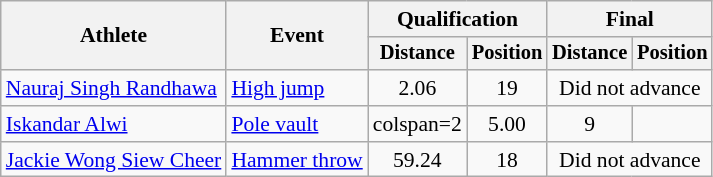<table class=wikitable style="font-size:90%">
<tr>
<th rowspan="2">Athlete</th>
<th rowspan="2">Event</th>
<th colspan="2">Qualification</th>
<th colspan="2">Final</th>
</tr>
<tr style="font-size:95%">
<th>Distance</th>
<th>Position</th>
<th>Distance</th>
<th>Position</th>
</tr>
<tr align=center>
<td align=left><a href='#'>Nauraj Singh Randhawa</a></td>
<td align=left><a href='#'>High jump</a></td>
<td>2.06</td>
<td>19</td>
<td colspan=2>Did not advance</td>
</tr>
<tr align=center>
<td align=left><a href='#'>Iskandar Alwi</a></td>
<td align=left><a href='#'>Pole vault</a></td>
<td>colspan=2 </td>
<td>5.00</td>
<td>9</td>
</tr>
<tr align=center>
<td align=left><a href='#'>Jackie Wong Siew Cheer</a></td>
<td align=left><a href='#'>Hammer throw</a></td>
<td>59.24</td>
<td>18</td>
<td colspan=2>Did not advance</td>
</tr>
</table>
